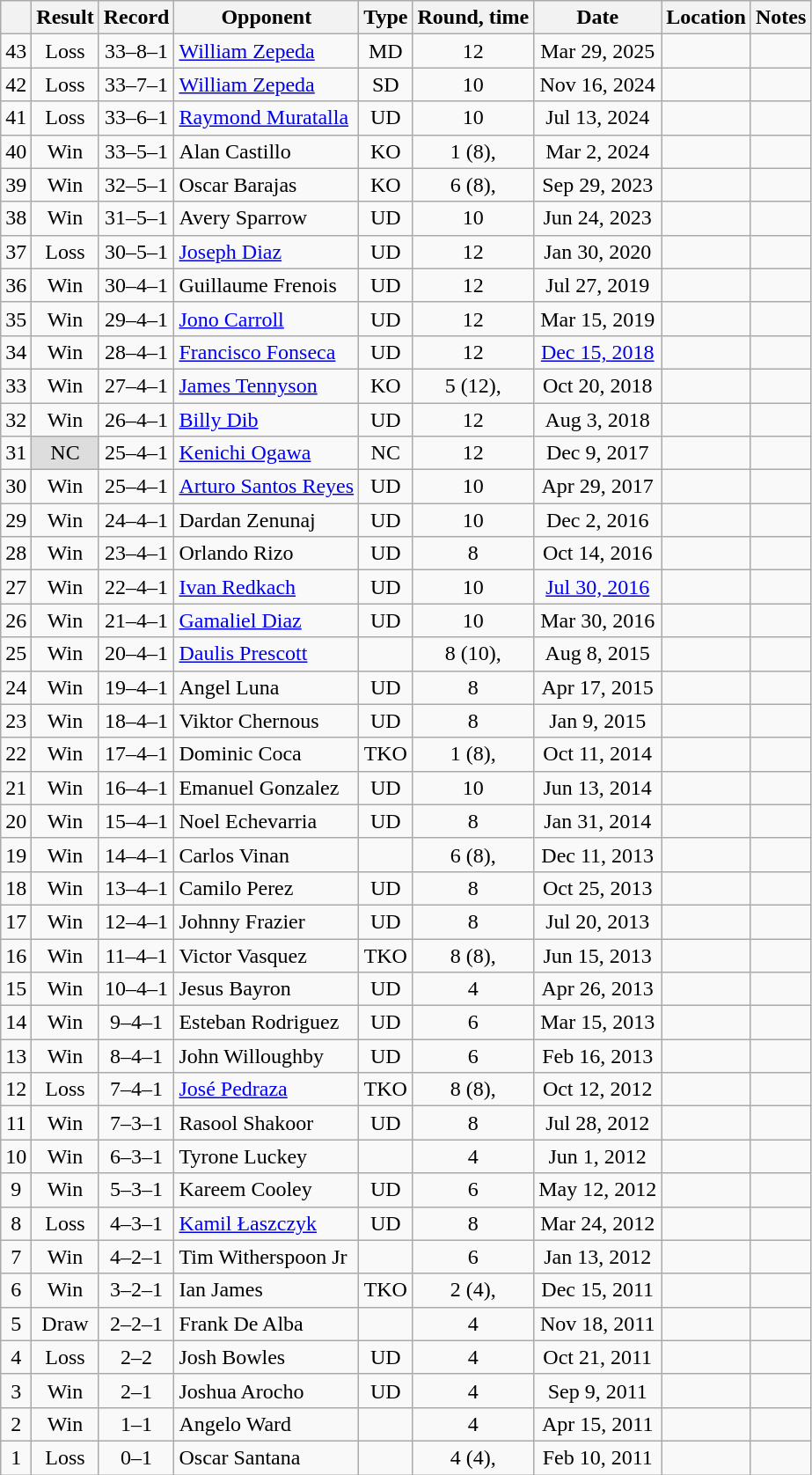<table class="wikitable" style="text-align:center">
<tr>
<th></th>
<th>Result</th>
<th>Record</th>
<th>Opponent</th>
<th>Type</th>
<th>Round, time</th>
<th>Date</th>
<th>Location</th>
<th>Notes</th>
</tr>
<tr>
<td>43</td>
<td>Loss</td>
<td>33–8–1 </td>
<td align=left><a href='#'>William Zepeda</a></td>
<td>MD</td>
<td>12</td>
<td>Mar 29, 2025</td>
<td align=left></td>
<td align=left></td>
</tr>
<tr>
<td>42</td>
<td>Loss</td>
<td>33–7–1 </td>
<td align=left><a href='#'>William Zepeda</a></td>
<td>SD</td>
<td>10</td>
<td>Nov 16, 2024</td>
<td align=left></td>
<td align=left></td>
</tr>
<tr>
<td>41</td>
<td>Loss</td>
<td>33–6–1 </td>
<td align=left><a href='#'>Raymond Muratalla</a></td>
<td>UD</td>
<td>10</td>
<td>Jul 13, 2024</td>
<td align=left></td>
<td align=left></td>
</tr>
<tr>
<td>40</td>
<td>Win</td>
<td>33–5–1 </td>
<td align=left>Alan Castillo</td>
<td>KO</td>
<td>1 (8), </td>
<td>Mar 2, 2024</td>
<td align=left></td>
<td></td>
</tr>
<tr>
<td>39</td>
<td>Win</td>
<td>32–5–1 </td>
<td align=left>Oscar Barajas</td>
<td>KO</td>
<td>6 (8), </td>
<td>Sep 29, 2023</td>
<td align=left></td>
<td></td>
</tr>
<tr>
<td>38</td>
<td>Win</td>
<td>31–5–1 </td>
<td align=left>Avery Sparrow</td>
<td>UD</td>
<td>10</td>
<td>Jun 24, 2023</td>
<td align=left></td>
<td></td>
</tr>
<tr>
<td>37</td>
<td>Loss</td>
<td>30–5–1 </td>
<td align=left><a href='#'>Joseph Diaz</a></td>
<td>UD</td>
<td>12</td>
<td>Jan 30, 2020</td>
<td align=left></td>
<td align=left></td>
</tr>
<tr>
<td>36</td>
<td>Win</td>
<td>30–4–1 </td>
<td align=left>Guillaume Frenois</td>
<td>UD</td>
<td>12</td>
<td>Jul 27, 2019</td>
<td align=left></td>
<td align=left></td>
</tr>
<tr>
<td>35</td>
<td>Win</td>
<td>29–4–1 </td>
<td align=left><a href='#'>Jono Carroll</a></td>
<td>UD</td>
<td>12</td>
<td>Mar 15, 2019</td>
<td align=left></td>
<td align=left></td>
</tr>
<tr>
<td>34</td>
<td>Win</td>
<td>28–4–1 </td>
<td align=left><a href='#'>Francisco Fonseca</a></td>
<td>UD</td>
<td>12</td>
<td><a href='#'>Dec 15, 2018</a></td>
<td align=left></td>
<td align=left></td>
</tr>
<tr>
<td>33</td>
<td>Win</td>
<td>27–4–1 </td>
<td align=left><a href='#'>James Tennyson</a></td>
<td>KO</td>
<td>5 (12), </td>
<td>Oct 20, 2018</td>
<td align=left></td>
<td align=left></td>
</tr>
<tr>
<td>32</td>
<td>Win</td>
<td>26–4–1 </td>
<td align=left><a href='#'>Billy Dib</a></td>
<td>UD</td>
<td>12</td>
<td>Aug 3, 2018</td>
<td align=left></td>
<td align=left></td>
</tr>
<tr>
<td>31</td>
<td style="background:#DDD">NC</td>
<td>25–4–1 </td>
<td align=left><a href='#'>Kenichi Ogawa</a></td>
<td>NC</td>
<td>12</td>
<td>Dec 9, 2017</td>
<td align=left></td>
<td align=left></td>
</tr>
<tr>
<td>30</td>
<td>Win</td>
<td>25–4–1</td>
<td align=left><a href='#'>Arturo Santos Reyes</a></td>
<td>UD</td>
<td>10</td>
<td>Apr 29, 2017</td>
<td align=left></td>
<td></td>
</tr>
<tr>
<td>29</td>
<td>Win</td>
<td>24–4–1</td>
<td align=left>Dardan Zenunaj</td>
<td>UD</td>
<td>10</td>
<td>Dec 2, 2016</td>
<td align=left></td>
<td align=left></td>
</tr>
<tr>
<td>28</td>
<td>Win</td>
<td>23–4–1</td>
<td align=left>Orlando Rizo</td>
<td>UD</td>
<td>8</td>
<td>Oct 14, 2016</td>
<td align=left></td>
<td></td>
</tr>
<tr>
<td>27</td>
<td>Win</td>
<td>22–4–1</td>
<td align=left><a href='#'>Ivan Redkach</a></td>
<td>UD</td>
<td>10</td>
<td><a href='#'>Jul 30, 2016</a></td>
<td align=left></td>
<td></td>
</tr>
<tr>
<td>26</td>
<td>Win</td>
<td>21–4–1</td>
<td align=left><a href='#'>Gamaliel Diaz</a></td>
<td>UD</td>
<td>10</td>
<td>Mar 30, 2016</td>
<td align=left></td>
<td align=left></td>
</tr>
<tr>
<td>25</td>
<td>Win</td>
<td>20–4–1</td>
<td align=left><a href='#'>Daulis Prescott</a></td>
<td></td>
<td>8 (10), </td>
<td>Aug 8, 2015</td>
<td align=left></td>
<td></td>
</tr>
<tr>
<td>24</td>
<td>Win</td>
<td>19–4–1</td>
<td align=left>Angel Luna</td>
<td>UD</td>
<td>8</td>
<td>Apr 17, 2015</td>
<td align=left></td>
<td></td>
</tr>
<tr>
<td>23</td>
<td>Win</td>
<td>18–4–1</td>
<td align=left>Viktor Chernous</td>
<td>UD</td>
<td>8</td>
<td>Jan 9, 2015</td>
<td align=left></td>
<td></td>
</tr>
<tr>
<td>22</td>
<td>Win</td>
<td>17–4–1</td>
<td align=left>Dominic Coca</td>
<td>TKO</td>
<td>1 (8), </td>
<td>Oct 11, 2014</td>
<td align=left></td>
<td></td>
</tr>
<tr>
<td>21</td>
<td>Win</td>
<td>16–4–1</td>
<td align=left>Emanuel Gonzalez</td>
<td>UD</td>
<td>10</td>
<td>Jun 13, 2014</td>
<td align=left></td>
<td></td>
</tr>
<tr>
<td>20</td>
<td>Win</td>
<td>15–4–1</td>
<td align=left>Noel Echevarria</td>
<td>UD</td>
<td>8</td>
<td>Jan 31, 2014</td>
<td align=left></td>
<td></td>
</tr>
<tr>
<td>19</td>
<td>Win</td>
<td>14–4–1</td>
<td align=left>Carlos Vinan</td>
<td></td>
<td>6 (8), </td>
<td>Dec 11, 2013</td>
<td align=left></td>
<td></td>
</tr>
<tr>
<td>18</td>
<td>Win</td>
<td>13–4–1</td>
<td align=left>Camilo Perez</td>
<td>UD</td>
<td>8</td>
<td>Oct 25, 2013</td>
<td align=left></td>
<td></td>
</tr>
<tr>
<td>17</td>
<td>Win</td>
<td>12–4–1</td>
<td align=left>Johnny Frazier</td>
<td>UD</td>
<td>8</td>
<td>Jul 20, 2013</td>
<td align=left></td>
<td></td>
</tr>
<tr>
<td>16</td>
<td>Win</td>
<td>11–4–1</td>
<td align=left>Victor Vasquez</td>
<td>TKO</td>
<td>8 (8), </td>
<td>Jun 15, 2013</td>
<td align=left></td>
<td align=left></td>
</tr>
<tr>
<td>15</td>
<td>Win</td>
<td>10–4–1</td>
<td align=left>Jesus Bayron</td>
<td>UD</td>
<td>4</td>
<td>Apr 26, 2013</td>
<td align=left></td>
<td></td>
</tr>
<tr>
<td>14</td>
<td>Win</td>
<td>9–4–1</td>
<td align=left>Esteban Rodriguez</td>
<td>UD</td>
<td>6</td>
<td>Mar 15, 2013</td>
<td align=left></td>
<td></td>
</tr>
<tr>
<td>13</td>
<td>Win</td>
<td>8–4–1</td>
<td align=left>John Willoughby</td>
<td>UD</td>
<td>6</td>
<td>Feb 16, 2013</td>
<td align=left></td>
<td></td>
</tr>
<tr>
<td>12</td>
<td>Loss</td>
<td>7–4–1</td>
<td align=left><a href='#'>José Pedraza</a></td>
<td>TKO</td>
<td>8 (8), </td>
<td>Oct 12, 2012</td>
<td align=left></td>
<td></td>
</tr>
<tr>
<td>11</td>
<td>Win</td>
<td>7–3–1</td>
<td align=left>Rasool Shakoor</td>
<td>UD</td>
<td>8</td>
<td>Jul 28, 2012</td>
<td align=left></td>
<td></td>
</tr>
<tr>
<td>10</td>
<td>Win</td>
<td>6–3–1</td>
<td align=left>Tyrone Luckey</td>
<td></td>
<td>4</td>
<td>Jun 1, 2012</td>
<td align=left></td>
<td></td>
</tr>
<tr>
<td>9</td>
<td>Win</td>
<td>5–3–1</td>
<td align=left>Kareem Cooley</td>
<td>UD</td>
<td>6</td>
<td>May 12, 2012</td>
<td align=left></td>
<td></td>
</tr>
<tr>
<td>8</td>
<td>Loss</td>
<td>4–3–1</td>
<td align=left><a href='#'>Kamil Łaszczyk</a></td>
<td>UD</td>
<td>8</td>
<td>Mar 24, 2012</td>
<td align=left></td>
<td align=left></td>
</tr>
<tr>
<td>7</td>
<td>Win</td>
<td>4–2–1</td>
<td align=left>Tim Witherspoon Jr</td>
<td></td>
<td>6</td>
<td>Jan 13, 2012</td>
<td align=left></td>
<td></td>
</tr>
<tr>
<td>6</td>
<td>Win</td>
<td>3–2–1</td>
<td align=left>Ian James</td>
<td>TKO</td>
<td>2 (4), </td>
<td>Dec 15, 2011</td>
<td align=left></td>
<td></td>
</tr>
<tr>
<td>5</td>
<td>Draw</td>
<td>2–2–1</td>
<td align=left>Frank De Alba</td>
<td></td>
<td>4</td>
<td>Nov 18, 2011</td>
<td align=left></td>
<td></td>
</tr>
<tr>
<td>4</td>
<td>Loss</td>
<td>2–2</td>
<td align=left>Josh Bowles</td>
<td>UD</td>
<td>4</td>
<td>Oct 21, 2011</td>
<td align=left></td>
<td></td>
</tr>
<tr>
<td>3</td>
<td>Win</td>
<td>2–1</td>
<td align=left>Joshua Arocho</td>
<td>UD</td>
<td>4</td>
<td>Sep 9, 2011</td>
<td align=left></td>
<td></td>
</tr>
<tr>
<td>2</td>
<td>Win</td>
<td>1–1</td>
<td align=left>Angelo Ward</td>
<td></td>
<td>4</td>
<td>Apr 15, 2011</td>
<td align=left></td>
<td></td>
</tr>
<tr>
<td>1</td>
<td>Loss</td>
<td>0–1</td>
<td align=left>Oscar Santana</td>
<td></td>
<td>4 (4), </td>
<td>Feb 10, 2011</td>
<td align=left></td>
<td></td>
</tr>
</table>
